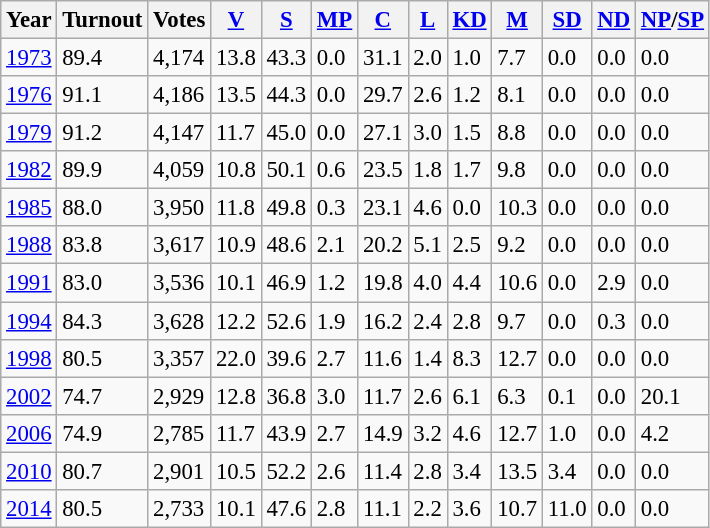<table class="wikitable sortable" style="font-size: 95%;">
<tr>
<th>Year</th>
<th>Turnout</th>
<th>Votes</th>
<th><a href='#'>V</a></th>
<th><a href='#'>S</a></th>
<th><a href='#'>MP</a></th>
<th><a href='#'>C</a></th>
<th><a href='#'>L</a></th>
<th><a href='#'>KD</a></th>
<th><a href='#'>M</a></th>
<th><a href='#'>SD</a></th>
<th><a href='#'>ND</a></th>
<th><a href='#'>NP</a>/<a href='#'>SP</a></th>
</tr>
<tr>
<td><a href='#'>1973</a></td>
<td>89.4</td>
<td>4,174</td>
<td>13.8</td>
<td>43.3</td>
<td>0.0</td>
<td>31.1</td>
<td>2.0</td>
<td>1.0</td>
<td>7.7</td>
<td>0.0</td>
<td>0.0</td>
<td>0.0</td>
</tr>
<tr>
<td><a href='#'>1976</a></td>
<td>91.1</td>
<td>4,186</td>
<td>13.5</td>
<td>44.3</td>
<td>0.0</td>
<td>29.7</td>
<td>2.6</td>
<td>1.2</td>
<td>8.1</td>
<td>0.0</td>
<td>0.0</td>
<td>0.0</td>
</tr>
<tr>
<td><a href='#'>1979</a></td>
<td>91.2</td>
<td>4,147</td>
<td>11.7</td>
<td>45.0</td>
<td>0.0</td>
<td>27.1</td>
<td>3.0</td>
<td>1.5</td>
<td>8.8</td>
<td>0.0</td>
<td>0.0</td>
<td>0.0</td>
</tr>
<tr>
<td><a href='#'>1982</a></td>
<td>89.9</td>
<td>4,059</td>
<td>10.8</td>
<td>50.1</td>
<td>0.6</td>
<td>23.5</td>
<td>1.8</td>
<td>1.7</td>
<td>9.8</td>
<td>0.0</td>
<td>0.0</td>
<td>0.0</td>
</tr>
<tr>
<td><a href='#'>1985</a></td>
<td>88.0</td>
<td>3,950</td>
<td>11.8</td>
<td>49.8</td>
<td>0.3</td>
<td>23.1</td>
<td>4.6</td>
<td>0.0</td>
<td>10.3</td>
<td>0.0</td>
<td>0.0</td>
<td>0.0</td>
</tr>
<tr>
<td><a href='#'>1988</a></td>
<td>83.8</td>
<td>3,617</td>
<td>10.9</td>
<td>48.6</td>
<td>2.1</td>
<td>20.2</td>
<td>5.1</td>
<td>2.5</td>
<td>9.2</td>
<td>0.0</td>
<td>0.0</td>
<td>0.0</td>
</tr>
<tr>
<td><a href='#'>1991</a></td>
<td>83.0</td>
<td>3,536</td>
<td>10.1</td>
<td>46.9</td>
<td>1.2</td>
<td>19.8</td>
<td>4.0</td>
<td>4.4</td>
<td>10.6</td>
<td>0.0</td>
<td>2.9</td>
<td>0.0</td>
</tr>
<tr>
<td><a href='#'>1994</a></td>
<td>84.3</td>
<td>3,628</td>
<td>12.2</td>
<td>52.6</td>
<td>1.9</td>
<td>16.2</td>
<td>2.4</td>
<td>2.8</td>
<td>9.7</td>
<td>0.0</td>
<td>0.3</td>
<td>0.0</td>
</tr>
<tr>
<td><a href='#'>1998</a></td>
<td>80.5</td>
<td>3,357</td>
<td>22.0</td>
<td>39.6</td>
<td>2.7</td>
<td>11.6</td>
<td>1.4</td>
<td>8.3</td>
<td>12.7</td>
<td>0.0</td>
<td>0.0</td>
<td>0.0</td>
</tr>
<tr>
<td><a href='#'>2002</a></td>
<td>74.7</td>
<td>2,929</td>
<td>12.8</td>
<td>36.8</td>
<td>3.0</td>
<td>11.7</td>
<td>2.6</td>
<td>6.1</td>
<td>6.3</td>
<td>0.1</td>
<td>0.0</td>
<td>20.1</td>
</tr>
<tr>
<td><a href='#'>2006</a></td>
<td>74.9</td>
<td>2,785</td>
<td>11.7</td>
<td>43.9</td>
<td>2.7</td>
<td>14.9</td>
<td>3.2</td>
<td>4.6</td>
<td>12.7</td>
<td>1.0</td>
<td>0.0</td>
<td>4.2</td>
</tr>
<tr>
<td><a href='#'>2010</a></td>
<td>80.7</td>
<td>2,901</td>
<td>10.5</td>
<td>52.2</td>
<td>2.6</td>
<td>11.4</td>
<td>2.8</td>
<td>3.4</td>
<td>13.5</td>
<td>3.4</td>
<td>0.0</td>
<td>0.0</td>
</tr>
<tr>
<td><a href='#'>2014</a></td>
<td>80.5</td>
<td>2,733</td>
<td>10.1</td>
<td>47.6</td>
<td>2.8</td>
<td>11.1</td>
<td>2.2</td>
<td>3.6</td>
<td>10.7</td>
<td>11.0</td>
<td>0.0</td>
<td>0.0</td>
</tr>
</table>
